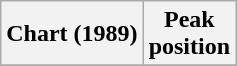<table class="wikitable sortable">
<tr>
<th align="left">Chart (1989)</th>
<th align="center">Peak<br>position</th>
</tr>
<tr>
</tr>
</table>
